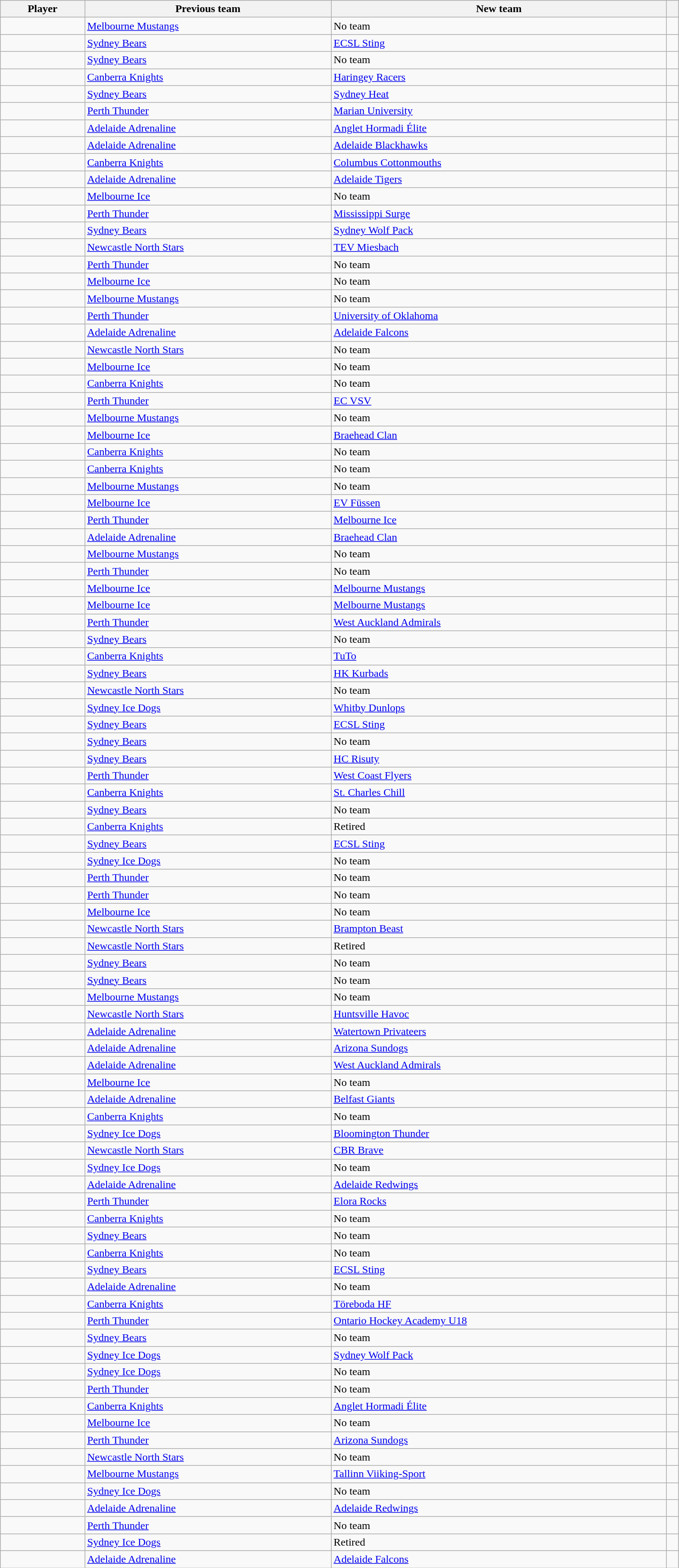<table class="sortable wikitable" width=80% font-size=90%>
<tr>
<th>Player</th>
<th>Previous team</th>
<th>New team</th>
<th class="unsortable"></th>
</tr>
<tr>
<td> </td>
<td><a href='#'>Melbourne Mustangs</a></td>
<td>No team</td>
<td></td>
</tr>
<tr>
<td> </td>
<td><a href='#'>Sydney Bears</a></td>
<td><a href='#'>ECSL Sting</a></td>
<td></td>
</tr>
<tr>
<td> </td>
<td><a href='#'>Sydney Bears</a></td>
<td>No team</td>
<td></td>
</tr>
<tr>
<td> </td>
<td><a href='#'>Canberra Knights</a></td>
<td><a href='#'>Haringey Racers</a></td>
<td></td>
</tr>
<tr>
<td> </td>
<td><a href='#'>Sydney Bears</a></td>
<td><a href='#'>Sydney Heat</a></td>
<td></td>
</tr>
<tr>
<td> </td>
<td><a href='#'>Perth Thunder</a></td>
<td><a href='#'>Marian University</a></td>
<td></td>
</tr>
<tr>
<td> </td>
<td><a href='#'>Adelaide Adrenaline</a></td>
<td><a href='#'>Anglet Hormadi Élite</a></td>
<td></td>
</tr>
<tr>
<td> </td>
<td><a href='#'>Adelaide Adrenaline</a></td>
<td><a href='#'>Adelaide Blackhawks</a></td>
<td></td>
</tr>
<tr>
<td> </td>
<td><a href='#'>Canberra Knights</a></td>
<td><a href='#'>Columbus Cottonmouths</a></td>
<td></td>
</tr>
<tr>
<td> </td>
<td><a href='#'>Adelaide Adrenaline</a></td>
<td><a href='#'>Adelaide Tigers</a></td>
<td></td>
</tr>
<tr>
<td> </td>
<td><a href='#'>Melbourne Ice</a></td>
<td>No team</td>
<td></td>
</tr>
<tr>
<td> </td>
<td><a href='#'>Perth Thunder</a></td>
<td><a href='#'>Mississippi Surge</a></td>
<td></td>
</tr>
<tr>
<td> </td>
<td><a href='#'>Sydney Bears</a></td>
<td><a href='#'>Sydney Wolf Pack</a></td>
<td></td>
</tr>
<tr>
<td> </td>
<td><a href='#'>Newcastle North Stars</a></td>
<td><a href='#'>TEV Miesbach</a></td>
<td></td>
</tr>
<tr>
<td> </td>
<td><a href='#'>Perth Thunder</a></td>
<td>No team</td>
<td></td>
</tr>
<tr>
<td> </td>
<td><a href='#'>Melbourne Ice</a></td>
<td>No team</td>
<td></td>
</tr>
<tr>
<td> </td>
<td><a href='#'>Melbourne Mustangs</a></td>
<td>No team</td>
<td></td>
</tr>
<tr>
<td> </td>
<td><a href='#'>Perth Thunder</a></td>
<td><a href='#'>University of Oklahoma</a></td>
<td></td>
</tr>
<tr>
<td> </td>
<td><a href='#'>Adelaide Adrenaline</a></td>
<td><a href='#'>Adelaide Falcons</a></td>
<td></td>
</tr>
<tr>
<td> </td>
<td><a href='#'>Newcastle North Stars</a></td>
<td>No team</td>
<td></td>
</tr>
<tr>
<td> </td>
<td><a href='#'>Melbourne Ice</a></td>
<td>No team</td>
<td></td>
</tr>
<tr>
<td> </td>
<td><a href='#'>Canberra Knights</a></td>
<td>No team</td>
<td></td>
</tr>
<tr>
<td> </td>
<td><a href='#'>Perth Thunder</a></td>
<td><a href='#'>EC VSV</a></td>
<td></td>
</tr>
<tr>
<td> </td>
<td><a href='#'>Melbourne Mustangs</a></td>
<td>No team</td>
<td></td>
</tr>
<tr>
<td> </td>
<td><a href='#'>Melbourne Ice</a></td>
<td><a href='#'>Braehead Clan</a></td>
<td></td>
</tr>
<tr>
<td> </td>
<td><a href='#'>Canberra Knights</a></td>
<td>No team</td>
<td></td>
</tr>
<tr>
<td> </td>
<td><a href='#'>Canberra Knights</a></td>
<td>No team</td>
<td></td>
</tr>
<tr>
<td> </td>
<td><a href='#'>Melbourne Mustangs</a></td>
<td>No team</td>
<td></td>
</tr>
<tr>
<td> </td>
<td><a href='#'>Melbourne Ice</a></td>
<td><a href='#'>EV Füssen</a></td>
<td></td>
</tr>
<tr>
<td> </td>
<td><a href='#'>Perth Thunder</a></td>
<td><a href='#'>Melbourne Ice</a></td>
<td></td>
</tr>
<tr>
<td> </td>
<td><a href='#'>Adelaide Adrenaline</a></td>
<td><a href='#'>Braehead Clan</a></td>
<td></td>
</tr>
<tr>
<td> </td>
<td><a href='#'>Melbourne Mustangs</a></td>
<td>No team</td>
<td></td>
</tr>
<tr>
<td> </td>
<td><a href='#'>Perth Thunder</a></td>
<td>No team</td>
<td></td>
</tr>
<tr>
<td> </td>
<td><a href='#'>Melbourne Ice</a></td>
<td><a href='#'>Melbourne Mustangs</a></td>
<td></td>
</tr>
<tr>
<td> </td>
<td><a href='#'>Melbourne Ice</a></td>
<td><a href='#'>Melbourne Mustangs</a></td>
<td></td>
</tr>
<tr>
<td> </td>
<td><a href='#'>Perth Thunder</a></td>
<td><a href='#'>West Auckland Admirals</a></td>
<td></td>
</tr>
<tr>
<td> </td>
<td><a href='#'>Sydney Bears</a></td>
<td>No team</td>
<td></td>
</tr>
<tr>
<td> </td>
<td><a href='#'>Canberra Knights</a></td>
<td><a href='#'>TuTo</a></td>
<td></td>
</tr>
<tr>
<td> </td>
<td><a href='#'>Sydney Bears</a></td>
<td><a href='#'>HK Kurbads</a></td>
<td></td>
</tr>
<tr>
<td> </td>
<td><a href='#'>Newcastle North Stars</a></td>
<td>No team</td>
<td></td>
</tr>
<tr>
<td> </td>
<td><a href='#'>Sydney Ice Dogs</a></td>
<td><a href='#'>Whitby Dunlops</a></td>
<td></td>
</tr>
<tr>
<td> </td>
<td><a href='#'>Sydney Bears</a></td>
<td><a href='#'>ECSL Sting</a></td>
<td></td>
</tr>
<tr>
<td> </td>
<td><a href='#'>Sydney Bears</a></td>
<td>No team</td>
<td></td>
</tr>
<tr>
<td> </td>
<td><a href='#'>Sydney Bears</a></td>
<td><a href='#'>HC Risuty</a></td>
<td></td>
</tr>
<tr>
<td> </td>
<td><a href='#'>Perth Thunder</a></td>
<td><a href='#'>West Coast Flyers</a></td>
<td></td>
</tr>
<tr>
<td> </td>
<td><a href='#'>Canberra Knights</a></td>
<td><a href='#'>St. Charles Chill</a></td>
<td></td>
</tr>
<tr>
<td> </td>
<td><a href='#'>Sydney Bears</a></td>
<td>No team</td>
<td></td>
</tr>
<tr>
<td> </td>
<td><a href='#'>Canberra Knights</a></td>
<td>Retired</td>
<td></td>
</tr>
<tr>
<td> </td>
<td><a href='#'>Sydney Bears</a></td>
<td><a href='#'>ECSL Sting</a></td>
<td></td>
</tr>
<tr>
<td> </td>
<td><a href='#'>Sydney Ice Dogs</a></td>
<td>No team</td>
<td></td>
</tr>
<tr>
<td> </td>
<td><a href='#'>Perth Thunder</a></td>
<td>No team</td>
<td></td>
</tr>
<tr>
<td> </td>
<td><a href='#'>Perth Thunder</a></td>
<td>No team</td>
<td></td>
</tr>
<tr>
<td> </td>
<td><a href='#'>Melbourne Ice</a></td>
<td>No team</td>
<td></td>
</tr>
<tr>
<td> </td>
<td><a href='#'>Newcastle North Stars</a></td>
<td><a href='#'>Brampton Beast</a></td>
<td></td>
</tr>
<tr>
<td> </td>
<td><a href='#'>Newcastle North Stars</a></td>
<td>Retired</td>
<td></td>
</tr>
<tr>
<td> </td>
<td><a href='#'>Sydney Bears</a></td>
<td>No team</td>
<td></td>
</tr>
<tr>
<td> </td>
<td><a href='#'>Sydney Bears</a></td>
<td>No team</td>
<td></td>
</tr>
<tr>
<td> </td>
<td><a href='#'>Melbourne Mustangs</a></td>
<td>No team</td>
<td></td>
</tr>
<tr>
<td> </td>
<td><a href='#'>Newcastle North Stars</a></td>
<td><a href='#'>Huntsville Havoc</a></td>
<td></td>
</tr>
<tr>
<td> </td>
<td><a href='#'>Adelaide Adrenaline</a></td>
<td><a href='#'>Watertown Privateers</a></td>
<td></td>
</tr>
<tr>
<td> </td>
<td><a href='#'>Adelaide Adrenaline</a></td>
<td><a href='#'>Arizona Sundogs</a></td>
<td></td>
</tr>
<tr>
<td> </td>
<td><a href='#'>Adelaide Adrenaline</a></td>
<td><a href='#'>West Auckland Admirals</a></td>
<td></td>
</tr>
<tr>
<td> </td>
<td><a href='#'>Melbourne Ice</a></td>
<td>No team</td>
<td></td>
</tr>
<tr>
<td> </td>
<td><a href='#'>Adelaide Adrenaline</a></td>
<td><a href='#'>Belfast Giants</a></td>
<td></td>
</tr>
<tr>
<td> </td>
<td><a href='#'>Canberra Knights</a></td>
<td>No team</td>
<td></td>
</tr>
<tr>
<td> </td>
<td><a href='#'>Sydney Ice Dogs</a></td>
<td><a href='#'>Bloomington Thunder</a></td>
<td></td>
</tr>
<tr>
<td> </td>
<td><a href='#'>Newcastle North Stars</a></td>
<td><a href='#'>CBR Brave</a></td>
<td></td>
</tr>
<tr>
<td> </td>
<td><a href='#'>Sydney Ice Dogs</a></td>
<td>No team</td>
<td></td>
</tr>
<tr>
<td> </td>
<td><a href='#'>Adelaide Adrenaline</a></td>
<td><a href='#'>Adelaide Redwings</a></td>
<td></td>
</tr>
<tr>
<td> </td>
<td><a href='#'>Perth Thunder</a></td>
<td><a href='#'>Elora Rocks</a></td>
<td></td>
</tr>
<tr>
<td> </td>
<td><a href='#'>Canberra Knights</a></td>
<td>No team</td>
<td></td>
</tr>
<tr>
<td> </td>
<td><a href='#'>Sydney Bears</a></td>
<td>No team</td>
<td></td>
</tr>
<tr>
<td> </td>
<td><a href='#'>Canberra Knights</a></td>
<td>No team</td>
<td></td>
</tr>
<tr>
<td> </td>
<td><a href='#'>Sydney Bears</a></td>
<td><a href='#'>ECSL Sting</a></td>
<td></td>
</tr>
<tr>
<td> </td>
<td><a href='#'>Adelaide Adrenaline</a></td>
<td>No team</td>
<td></td>
</tr>
<tr>
<td> </td>
<td><a href='#'>Canberra Knights</a></td>
<td><a href='#'>Töreboda HF</a></td>
<td></td>
</tr>
<tr>
<td> </td>
<td><a href='#'>Perth Thunder</a></td>
<td><a href='#'>Ontario Hockey Academy U18</a></td>
<td></td>
</tr>
<tr>
<td> </td>
<td><a href='#'>Sydney Bears</a></td>
<td>No team</td>
<td></td>
</tr>
<tr>
<td> </td>
<td><a href='#'>Sydney Ice Dogs</a></td>
<td><a href='#'>Sydney Wolf Pack</a></td>
<td></td>
</tr>
<tr>
<td> </td>
<td><a href='#'>Sydney Ice Dogs</a></td>
<td>No team</td>
<td></td>
</tr>
<tr>
<td> </td>
<td><a href='#'>Perth Thunder</a></td>
<td>No team</td>
<td></td>
</tr>
<tr>
<td> </td>
<td><a href='#'>Canberra Knights</a></td>
<td><a href='#'>Anglet Hormadi Élite</a></td>
<td></td>
</tr>
<tr>
<td> </td>
<td><a href='#'>Melbourne Ice</a></td>
<td>No team</td>
<td></td>
</tr>
<tr>
<td> </td>
<td><a href='#'>Perth Thunder</a></td>
<td><a href='#'>Arizona Sundogs</a></td>
<td></td>
</tr>
<tr>
<td> </td>
<td><a href='#'>Newcastle North Stars</a></td>
<td>No team</td>
<td></td>
</tr>
<tr>
<td> </td>
<td><a href='#'>Melbourne Mustangs</a></td>
<td><a href='#'>Tallinn Viiking-Sport</a></td>
<td></td>
</tr>
<tr>
<td> </td>
<td><a href='#'>Sydney Ice Dogs</a></td>
<td>No team</td>
<td></td>
</tr>
<tr>
<td> </td>
<td><a href='#'>Adelaide Adrenaline</a></td>
<td><a href='#'>Adelaide Redwings</a></td>
<td></td>
</tr>
<tr>
<td> </td>
<td><a href='#'>Perth Thunder</a></td>
<td>No team</td>
<td></td>
</tr>
<tr>
<td> </td>
<td><a href='#'>Sydney Ice Dogs</a></td>
<td>Retired</td>
<td></td>
</tr>
<tr>
<td> </td>
<td><a href='#'>Adelaide Adrenaline</a></td>
<td><a href='#'>Adelaide Falcons</a></td>
<td></td>
</tr>
</table>
